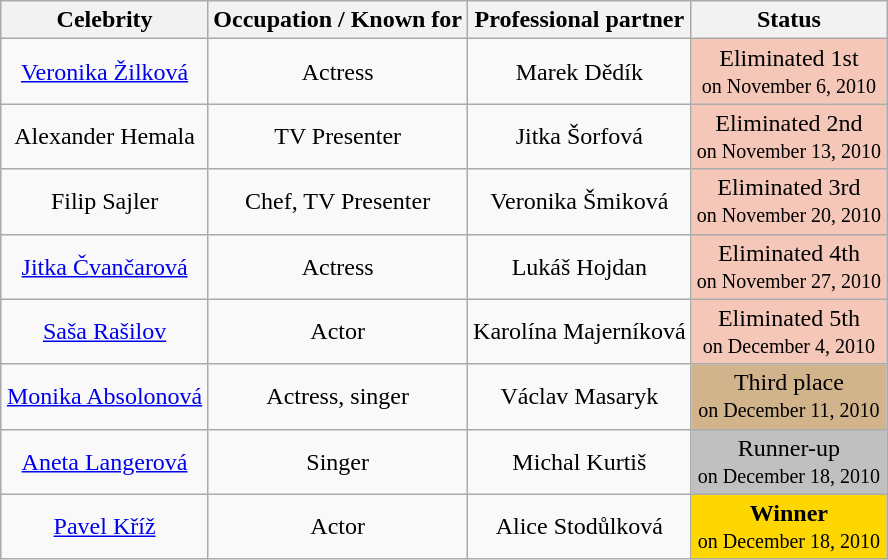<table class="wikitable" style="margin: auto; text-align: center;">
<tr>
<th>Celebrity</th>
<th>Occupation / Known for</th>
<th>Professional partner</th>
<th>Status</th>
</tr>
<tr>
<td><a href='#'>Veronika Žilková</a></td>
<td>Actress</td>
<td>Marek Dědík</td>
<td bgcolor="#F4C7B8">Eliminated 1st<br><small>on November 6, 2010</small></td>
</tr>
<tr>
<td>Alexander Hemala</td>
<td>TV Presenter</td>
<td>Jitka Šorfová</td>
<td bgcolor="#F4C7B8">Eliminated 2nd<br><small>on November 13, 2010</small></td>
</tr>
<tr>
<td>Filip Sajler</td>
<td>Chef, TV Presenter</td>
<td>Veronika Šmiková</td>
<td bgcolor="#F4C7B8">Eliminated 3rd<br><small>on November 20, 2010</small></td>
</tr>
<tr>
<td><a href='#'>Jitka Čvančarová</a></td>
<td>Actress</td>
<td>Lukáš Hojdan</td>
<td bgcolor="#F4C7B8">Eliminated 4th<br><small>on November 27, 2010</small></td>
</tr>
<tr>
<td><a href='#'>Saša Rašilov</a></td>
<td>Actor</td>
<td>Karolína Majerníková</td>
<td bgcolor="#F4C7B8">Eliminated 5th<br><small>on December 4, 2010</small></td>
</tr>
<tr>
<td><a href='#'>Monika Absolonová</a></td>
<td>Actress, singer</td>
<td>Václav Masaryk</td>
<td bgcolor="tan">Third place<br><small>on December 11, 2010</small></td>
</tr>
<tr>
<td><a href='#'>Aneta Langerová</a></td>
<td>Singer</td>
<td>Michal Kurtiš</td>
<td bgcolor="silver">Runner-up<br><small>on December 18, 2010</small></td>
</tr>
<tr>
<td><a href='#'>Pavel Kříž</a></td>
<td>Actor</td>
<td>Alice Stodůlková</td>
<td bgcolor="gold"><strong>Winner</strong><br><small> on December 18, 2010 </small></td>
</tr>
</table>
